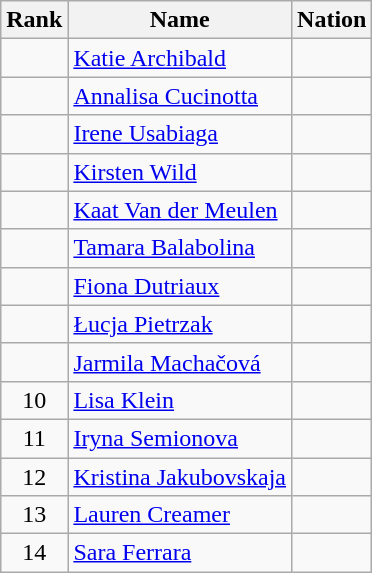<table class="wikitable sortable" style="text-align:center">
<tr>
<th>Rank</th>
<th>Name</th>
<th>Nation</th>
</tr>
<tr>
<td></td>
<td align=left><a href='#'>Katie Archibald</a></td>
<td align=left></td>
</tr>
<tr>
<td></td>
<td align=left><a href='#'>Annalisa Cucinotta</a></td>
<td align=left></td>
</tr>
<tr>
<td></td>
<td align=left><a href='#'>Irene Usabiaga</a></td>
<td align=left></td>
</tr>
<tr>
<td></td>
<td align=left><a href='#'>Kirsten Wild</a></td>
<td align=left></td>
</tr>
<tr>
<td></td>
<td align=left><a href='#'>Kaat Van der Meulen</a></td>
<td align=left></td>
</tr>
<tr>
<td></td>
<td align=left><a href='#'>Tamara Balabolina</a></td>
<td align=left></td>
</tr>
<tr>
<td></td>
<td align=left><a href='#'>Fiona Dutriaux</a></td>
<td align=left></td>
</tr>
<tr>
<td></td>
<td align=left><a href='#'>Łucja Pietrzak</a></td>
<td align=left></td>
</tr>
<tr>
<td></td>
<td align=left><a href='#'>Jarmila Machačová</a></td>
<td align=left></td>
</tr>
<tr>
<td>10</td>
<td align=left><a href='#'>Lisa Klein</a></td>
<td align=left></td>
</tr>
<tr>
<td>11</td>
<td align=left><a href='#'>Iryna Semionova</a></td>
<td align=left></td>
</tr>
<tr>
<td>12</td>
<td align=left><a href='#'>Kristina Jakubovskaja</a></td>
<td align=left></td>
</tr>
<tr>
<td>13</td>
<td align=left><a href='#'>Lauren Creamer</a></td>
<td align=left></td>
</tr>
<tr>
<td>14</td>
<td align=left><a href='#'>Sara Ferrara</a></td>
<td align=left></td>
</tr>
</table>
